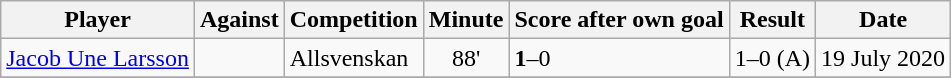<table class="wikitable sortable">
<tr>
<th>Player</th>
<th>Against</th>
<th>Competition</th>
<th>Minute</th>
<th style="text-align:center">Score after own goal</th>
<th style="text-align:center">Result</th>
<th>Date</th>
</tr>
<tr>
<td> <a href='#'>Jacob Une Larsson</a></td>
<td></td>
<td>Allsvenskan</td>
<td style="text-align:center">88'</td>
<td><strong>1</strong>–0</td>
<td>1–0 (A)</td>
<td>19 July 2020</td>
</tr>
<tr>
</tr>
</table>
